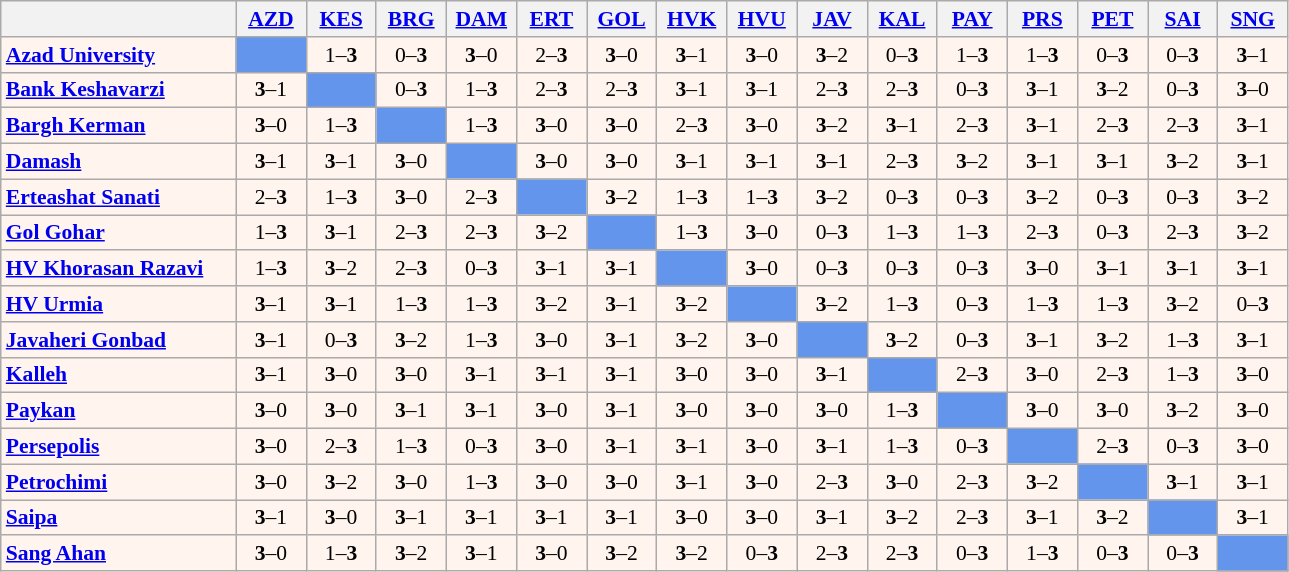<table cellspacing="0" cellpadding="3" style="background-color: #fff5ee; font-size: 90%; text-align: center" class="wikitable">
<tr>
<th width=150></th>
<th width=40><a href='#'>AZD</a></th>
<th width=40><a href='#'>KES</a></th>
<th width=40><a href='#'>BRG</a></th>
<th width=40><a href='#'>DAM</a></th>
<th width=40><a href='#'>ERT</a></th>
<th width=40><a href='#'>GOL</a></th>
<th width=40><a href='#'>HVK</a></th>
<th width=40><a href='#'>HVU</a></th>
<th width=40><a href='#'>JAV</a></th>
<th width=40><a href='#'>KAL</a></th>
<th width=40><a href='#'>PAY</a></th>
<th width=40><a href='#'>PRS</a></th>
<th width=40><a href='#'>PET</a></th>
<th width=40><a href='#'>SAI</a></th>
<th width=40><a href='#'>SNG</a></th>
</tr>
<tr>
<td align=left><strong><a href='#'>Azad University</a></strong></td>
<td bgcolor="#6495ed"></td>
<td>1–<strong>3</strong></td>
<td>0–<strong>3</strong></td>
<td><strong>3</strong>–0</td>
<td>2–<strong>3</strong></td>
<td><strong>3</strong>–0</td>
<td><strong>3</strong>–1</td>
<td><strong>3</strong>–0</td>
<td><strong>3</strong>–2</td>
<td>0–<strong>3</strong></td>
<td>1–<strong>3</strong></td>
<td>1–<strong>3</strong></td>
<td>0–<strong>3</strong></td>
<td>0–<strong>3</strong></td>
<td><strong>3</strong>–1</td>
</tr>
<tr>
<td align=left><strong><a href='#'>Bank Keshavarzi</a></strong></td>
<td><strong>3</strong>–1</td>
<td bgcolor="#6495ed"></td>
<td>0–<strong>3</strong></td>
<td>1–<strong>3</strong></td>
<td>2–<strong>3</strong></td>
<td>2–<strong>3</strong></td>
<td><strong>3</strong>–1</td>
<td><strong>3</strong>–1</td>
<td>2–<strong>3</strong></td>
<td>2–<strong>3</strong></td>
<td>0–<strong>3</strong></td>
<td><strong>3</strong>–1</td>
<td><strong>3</strong>–2</td>
<td>0–<strong>3</strong></td>
<td><strong>3</strong>–0</td>
</tr>
<tr>
<td align=left><strong><a href='#'>Bargh Kerman</a></strong></td>
<td><strong>3</strong>–0</td>
<td>1–<strong>3</strong></td>
<td bgcolor="#6495ed"></td>
<td>1–<strong>3</strong></td>
<td><strong>3</strong>–0</td>
<td><strong>3</strong>–0</td>
<td>2–<strong>3</strong></td>
<td><strong>3</strong>–0</td>
<td><strong>3</strong>–2</td>
<td><strong>3</strong>–1</td>
<td>2–<strong>3</strong></td>
<td><strong>3</strong>–1</td>
<td>2–<strong>3</strong></td>
<td>2–<strong>3</strong></td>
<td><strong>3</strong>–1</td>
</tr>
<tr>
<td align=left><strong><a href='#'>Damash</a></strong></td>
<td><strong>3</strong>–1</td>
<td><strong>3</strong>–1</td>
<td><strong>3</strong>–0</td>
<td bgcolor="#6495ed"></td>
<td><strong>3</strong>–0</td>
<td><strong>3</strong>–0</td>
<td><strong>3</strong>–1</td>
<td><strong>3</strong>–1</td>
<td><strong>3</strong>–1</td>
<td>2–<strong>3</strong></td>
<td><strong>3</strong>–2</td>
<td><strong>3</strong>–1</td>
<td><strong>3</strong>–1</td>
<td><strong>3</strong>–2</td>
<td><strong>3</strong>–1</td>
</tr>
<tr>
<td align=left><strong><a href='#'>Erteashat Sanati</a></strong></td>
<td>2–<strong>3</strong></td>
<td>1–<strong>3</strong></td>
<td><strong>3</strong>–0</td>
<td>2–<strong>3</strong></td>
<td bgcolor="#6495ed"></td>
<td><strong>3</strong>–2</td>
<td>1–<strong>3</strong></td>
<td>1–<strong>3</strong></td>
<td><strong>3</strong>–2</td>
<td>0–<strong>3</strong></td>
<td>0–<strong>3</strong></td>
<td><strong>3</strong>–2</td>
<td>0–<strong>3</strong></td>
<td>0–<strong>3</strong></td>
<td><strong>3</strong>–2</td>
</tr>
<tr>
<td align=left><strong><a href='#'>Gol Gohar</a></strong></td>
<td>1–<strong>3</strong></td>
<td><strong>3</strong>–1</td>
<td>2–<strong>3</strong></td>
<td>2–<strong>3</strong></td>
<td><strong>3</strong>–2</td>
<td bgcolor="#6495ed"></td>
<td>1–<strong>3</strong></td>
<td><strong>3</strong>–0</td>
<td>0–<strong>3</strong></td>
<td>1–<strong>3</strong></td>
<td>1–<strong>3</strong></td>
<td>2–<strong>3</strong></td>
<td>0–<strong>3</strong></td>
<td>2–<strong>3</strong></td>
<td><strong>3</strong>–2</td>
</tr>
<tr>
<td align=left><strong><a href='#'>HV Khorasan Razavi</a></strong></td>
<td>1–<strong>3</strong></td>
<td><strong>3</strong>–2</td>
<td>2–<strong>3</strong></td>
<td>0–<strong>3</strong></td>
<td><strong>3</strong>–1</td>
<td><strong>3</strong>–1</td>
<td bgcolor="#6495ed"></td>
<td><strong>3</strong>–0</td>
<td>0–<strong>3</strong></td>
<td>0–<strong>3</strong></td>
<td>0–<strong>3</strong></td>
<td><strong>3</strong>–0</td>
<td><strong>3</strong>–1</td>
<td><strong>3</strong>–1</td>
<td><strong>3</strong>–1</td>
</tr>
<tr>
<td align=left><strong><a href='#'>HV Urmia</a></strong></td>
<td><strong>3</strong>–1</td>
<td><strong>3</strong>–1</td>
<td>1–<strong>3</strong></td>
<td>1–<strong>3</strong></td>
<td><strong>3</strong>–2</td>
<td><strong>3</strong>–1</td>
<td><strong>3</strong>–2</td>
<td bgcolor="#6495ed"></td>
<td><strong>3</strong>–2</td>
<td>1–<strong>3</strong></td>
<td>0–<strong>3</strong></td>
<td>1–<strong>3</strong></td>
<td>1–<strong>3</strong></td>
<td><strong>3</strong>–2</td>
<td>0–<strong>3</strong></td>
</tr>
<tr>
<td align=left><strong><a href='#'>Javaheri Gonbad</a></strong></td>
<td><strong>3</strong>–1</td>
<td>0–<strong>3</strong></td>
<td><strong>3</strong>–2</td>
<td>1–<strong>3</strong></td>
<td><strong>3</strong>–0</td>
<td><strong>3</strong>–1</td>
<td><strong>3</strong>–2</td>
<td><strong>3</strong>–0</td>
<td bgcolor="#6495ed"></td>
<td><strong>3</strong>–2</td>
<td>0–<strong>3</strong></td>
<td><strong>3</strong>–1</td>
<td><strong>3</strong>–2</td>
<td>1–<strong>3</strong></td>
<td><strong>3</strong>–1</td>
</tr>
<tr>
<td align=left><strong><a href='#'>Kalleh</a></strong></td>
<td><strong>3</strong>–1</td>
<td><strong>3</strong>–0</td>
<td><strong>3</strong>–0</td>
<td><strong>3</strong>–1</td>
<td><strong>3</strong>–1</td>
<td><strong>3</strong>–1</td>
<td><strong>3</strong>–0</td>
<td><strong>3</strong>–0</td>
<td><strong>3</strong>–1</td>
<td bgcolor="#6495ed"></td>
<td>2–<strong>3</strong></td>
<td><strong>3</strong>–0</td>
<td>2–<strong>3</strong></td>
<td>1–<strong>3</strong></td>
<td><strong>3</strong>–0</td>
</tr>
<tr>
<td align=left><strong><a href='#'>Paykan</a></strong></td>
<td><strong>3</strong>–0</td>
<td><strong>3</strong>–0</td>
<td><strong>3</strong>–1</td>
<td><strong>3</strong>–1</td>
<td><strong>3</strong>–0</td>
<td><strong>3</strong>–1</td>
<td><strong>3</strong>–0</td>
<td><strong>3</strong>–0</td>
<td><strong>3</strong>–0</td>
<td>1–<strong>3</strong></td>
<td bgcolor="#6495ed"></td>
<td><strong>3</strong>–0</td>
<td><strong>3</strong>–0</td>
<td><strong>3</strong>–2</td>
<td><strong>3</strong>–0</td>
</tr>
<tr>
<td align=left><strong><a href='#'>Persepolis</a></strong></td>
<td><strong>3</strong>–0</td>
<td>2–<strong>3</strong></td>
<td>1–<strong>3</strong></td>
<td>0–<strong>3</strong></td>
<td><strong>3</strong>–0</td>
<td><strong>3</strong>–1</td>
<td><strong>3</strong>–1</td>
<td><strong>3</strong>–0</td>
<td><strong>3</strong>–1</td>
<td>1–<strong>3</strong></td>
<td>0–<strong>3</strong></td>
<td bgcolor="#6495ed"></td>
<td>2–<strong>3</strong></td>
<td>0–<strong>3</strong></td>
<td><strong>3</strong>–0</td>
</tr>
<tr>
<td align=left><strong><a href='#'>Petrochimi</a></strong></td>
<td><strong>3</strong>–0</td>
<td><strong>3</strong>–2</td>
<td><strong>3</strong>–0</td>
<td>1–<strong>3</strong></td>
<td><strong>3</strong>–0</td>
<td><strong>3</strong>–0</td>
<td><strong>3</strong>–1</td>
<td><strong>3</strong>–0</td>
<td>2–<strong>3</strong></td>
<td><strong>3</strong>–0</td>
<td>2–<strong>3</strong></td>
<td><strong>3</strong>–2</td>
<td bgcolor="#6495ed"></td>
<td><strong>3</strong>–1</td>
<td><strong>3</strong>–1</td>
</tr>
<tr>
<td align=left><strong><a href='#'>Saipa</a></strong></td>
<td><strong>3</strong>–1</td>
<td><strong>3</strong>–0</td>
<td><strong>3</strong>–1</td>
<td><strong>3</strong>–1</td>
<td><strong>3</strong>–1</td>
<td><strong>3</strong>–1</td>
<td><strong>3</strong>–0</td>
<td><strong>3</strong>–0</td>
<td><strong>3</strong>–1</td>
<td><strong>3</strong>–2</td>
<td>2–<strong>3</strong></td>
<td><strong>3</strong>–1</td>
<td><strong>3</strong>–2</td>
<td bgcolor="#6495ed"></td>
<td><strong>3</strong>–1</td>
</tr>
<tr>
<td align=left><strong><a href='#'>Sang Ahan</a></strong></td>
<td><strong>3</strong>–0</td>
<td>1–<strong>3</strong></td>
<td><strong>3</strong>–2</td>
<td><strong>3</strong>–1</td>
<td><strong>3</strong>–0</td>
<td><strong>3</strong>–2</td>
<td><strong>3</strong>–2</td>
<td>0–<strong>3</strong></td>
<td>2–<strong>3</strong></td>
<td>2–<strong>3</strong></td>
<td>0–<strong>3</strong></td>
<td>1–<strong>3</strong></td>
<td>0–<strong>3</strong></td>
<td>0–<strong>3</strong></td>
<td bgcolor="#6495ed"></td>
</tr>
</table>
